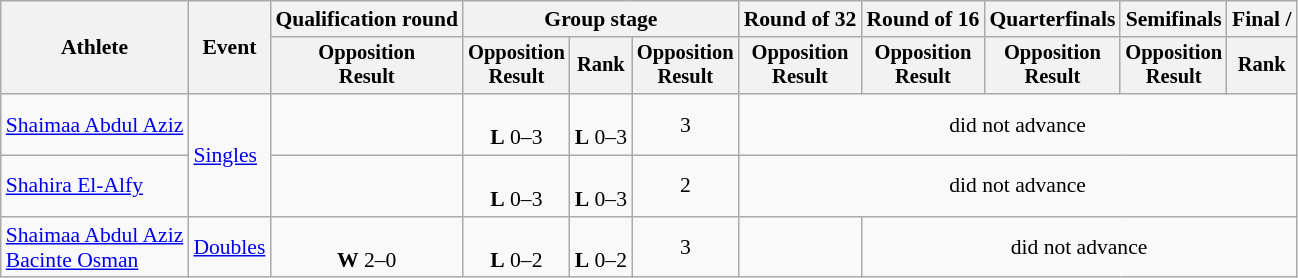<table class=wikitable style=font-size:90%;text-align:center>
<tr>
<th rowspan=2>Athlete</th>
<th rowspan=2>Event</th>
<th>Qualification round</th>
<th colspan=3>Group stage</th>
<th>Round of 32</th>
<th>Round of 16</th>
<th>Quarterfinals</th>
<th>Semifinals</th>
<th colspan=2>Final / </th>
</tr>
<tr style=font-size:95%>
<th>Opposition<br>Result</th>
<th>Opposition<br>Result</th>
<th>Rank</th>
<th>Opposition<br>Result</th>
<th>Opposition<br>Result</th>
<th>Opposition<br>Result</th>
<th>Opposition<br>Result</th>
<th>Opposition<br>Result</th>
<th>Rank</th>
</tr>
<tr>
<td align=left><a href='#'>Shaimaa Abdul Aziz</a></td>
<td align=left rowspan=2><a href='#'>Singles</a></td>
<td></td>
<td><br><strong>L</strong> 0–3</td>
<td><br><strong>L</strong> 0–3</td>
<td>3</td>
<td colspan=6>did not advance</td>
</tr>
<tr>
<td align=left><a href='#'>Shahira El-Alfy</a></td>
<td></td>
<td><br><strong>L</strong> 0–3</td>
<td><br><strong>L</strong> 0–3</td>
<td>2</td>
<td colspan=6>did not advance</td>
</tr>
<tr>
<td align=left><a href='#'>Shaimaa Abdul Aziz</a><br><a href='#'>Bacinte Osman</a></td>
<td align=left><a href='#'>Doubles</a></td>
<td><br><strong>W</strong> 2–0</td>
<td><br><strong>L</strong> 0–2</td>
<td><br><strong>L</strong> 0–2</td>
<td>3</td>
<td></td>
<td colspan=5>did not advance</td>
</tr>
</table>
